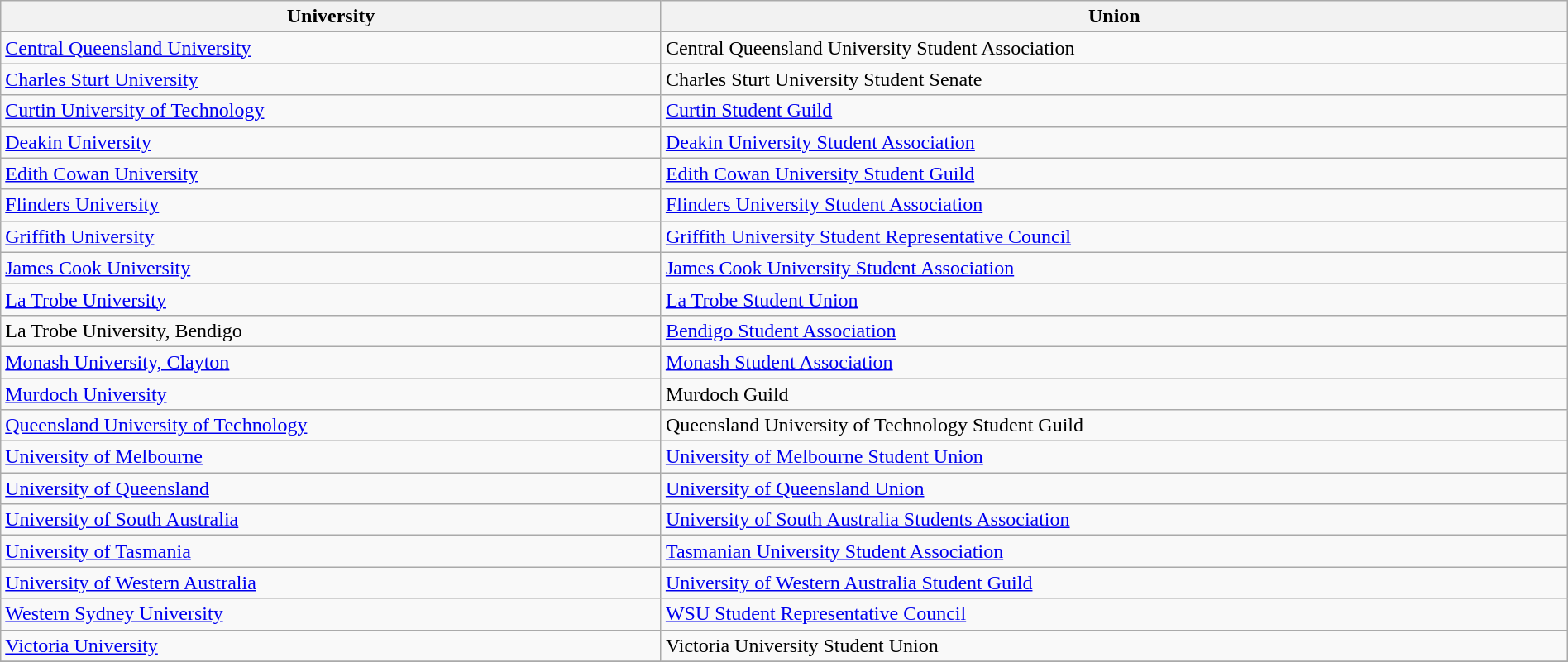<table class="wikitable"  width="100%" "margin: auto;">
<tr>
<th>University</th>
<th>Union</th>
</tr>
<tr>
<td><a href='#'>Central Queensland University</a></td>
<td>Central Queensland University Student Association</td>
</tr>
<tr>
<td><a href='#'>Charles Sturt University</a></td>
<td>Charles Sturt University Student Senate</td>
</tr>
<tr>
<td><a href='#'>Curtin University of Technology</a></td>
<td><a href='#'>Curtin Student Guild</a></td>
</tr>
<tr>
<td><a href='#'>Deakin University</a></td>
<td><a href='#'>Deakin University Student Association</a></td>
</tr>
<tr>
<td><a href='#'>Edith Cowan University</a></td>
<td><a href='#'>Edith Cowan University Student Guild</a></td>
</tr>
<tr>
<td><a href='#'>Flinders University</a></td>
<td><a href='#'>Flinders University Student Association</a></td>
</tr>
<tr>
<td><a href='#'>Griffith University</a></td>
<td><a href='#'>Griffith University Student Representative Council</a></td>
</tr>
<tr>
<td><a href='#'>James Cook University</a></td>
<td><a href='#'>James Cook University Student Association</a></td>
</tr>
<tr>
<td><a href='#'>La Trobe University</a></td>
<td><a href='#'>La Trobe Student Union</a></td>
</tr>
<tr>
<td>La Trobe University, Bendigo</td>
<td><a href='#'>Bendigo Student Association</a></td>
</tr>
<tr>
<td><a href='#'>Monash University, Clayton</a></td>
<td><a href='#'>Monash Student Association</a></td>
</tr>
<tr>
<td><a href='#'>Murdoch University</a></td>
<td>Murdoch Guild</td>
</tr>
<tr>
<td><a href='#'>Queensland University of Technology</a></td>
<td>Queensland University of Technology Student Guild</td>
</tr>
<tr>
<td><a href='#'>University of Melbourne</a></td>
<td><a href='#'>University of Melbourne Student Union</a></td>
</tr>
<tr>
<td><a href='#'>University of Queensland</a></td>
<td><a href='#'>University of Queensland Union</a></td>
</tr>
<tr>
<td><a href='#'>University of South Australia</a></td>
<td><a href='#'>University of South Australia Students Association</a></td>
</tr>
<tr>
<td><a href='#'>University of Tasmania</a></td>
<td><a href='#'>Tasmanian University Student Association</a></td>
</tr>
<tr>
<td><a href='#'>University of Western Australia</a></td>
<td><a href='#'>University of Western Australia Student Guild</a></td>
</tr>
<tr>
<td><a href='#'>Western Sydney University</a></td>
<td><a href='#'>WSU Student Representative Council</a></td>
</tr>
<tr>
<td><a href='#'>Victoria University</a></td>
<td>Victoria University Student Union</td>
</tr>
<tr>
</tr>
</table>
